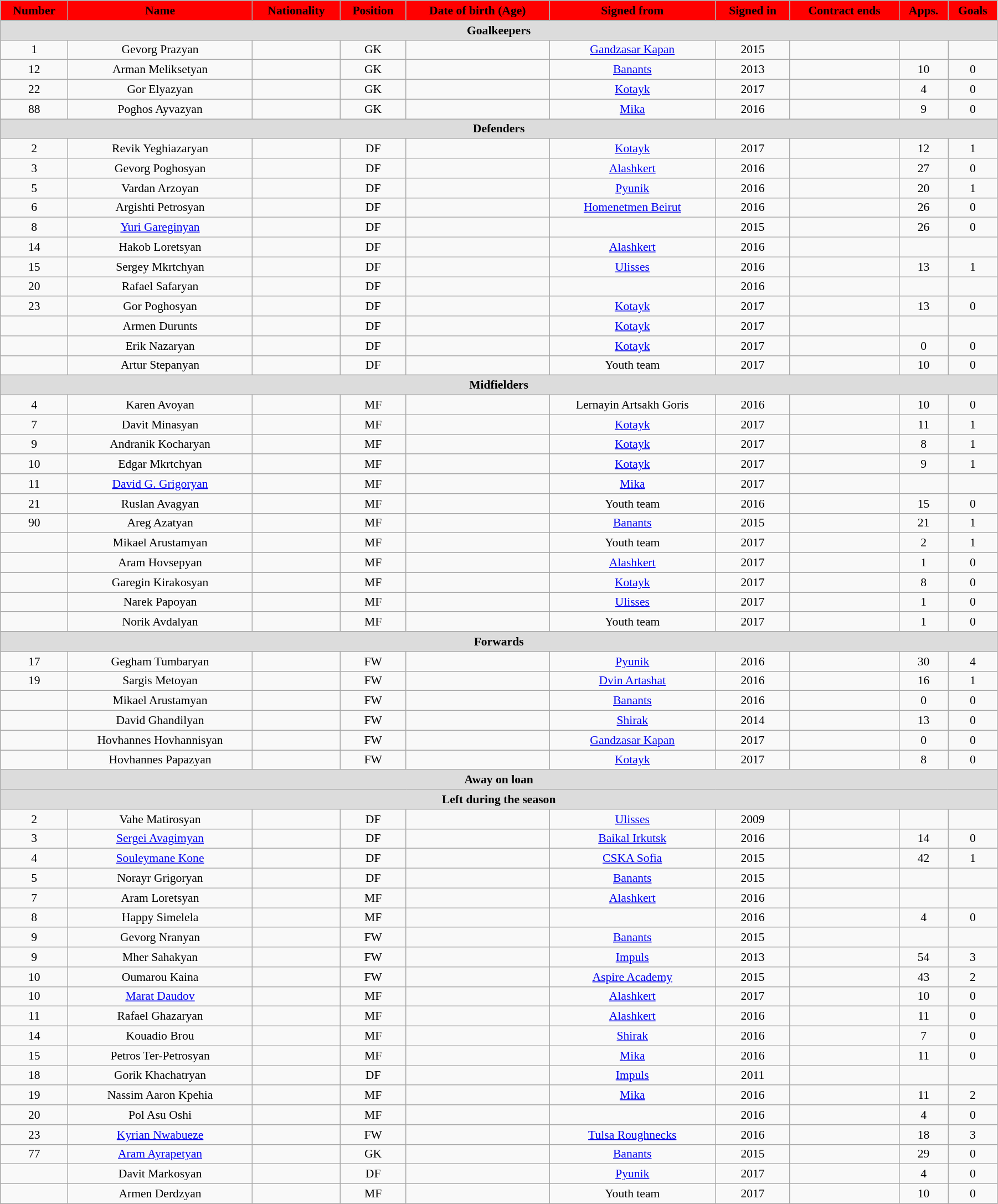<table class="wikitable"  style="text-align:center; font-size:90%; width:95%;">
<tr>
<th style="background:#FF0000; color:#000000; text-align:center;">Number</th>
<th style="background:#FF0000; color:#000000; text-align:center;">Name</th>
<th style="background:#FF0000; color:#000000; text-align:center;">Nationality</th>
<th style="background:#FF0000; color:#000000; text-align:center;">Position</th>
<th style="background:#FF0000; color:#000000; text-align:center;">Date of birth (Age)</th>
<th style="background:#FF0000; color:#000000; text-align:center;">Signed from</th>
<th style="background:#FF0000; color:#000000; text-align:center;">Signed in</th>
<th style="background:#FF0000; color:#000000; text-align:center;">Contract ends</th>
<th style="background:#FF0000; color:#000000; text-align:center;">Apps.</th>
<th style="background:#FF0000; color:#000000; text-align:center;">Goals</th>
</tr>
<tr>
<th colspan="11"  style="background:#dcdcdc; text-align:center;">Goalkeepers</th>
</tr>
<tr>
<td>1</td>
<td>Gevorg Prazyan</td>
<td></td>
<td>GK</td>
<td></td>
<td><a href='#'>Gandzasar Kapan</a></td>
<td>2015</td>
<td></td>
<td></td>
<td></td>
</tr>
<tr>
<td>12</td>
<td>Arman Meliksetyan</td>
<td></td>
<td>GK</td>
<td></td>
<td><a href='#'>Banants</a></td>
<td>2013</td>
<td></td>
<td>10</td>
<td>0</td>
</tr>
<tr>
<td>22</td>
<td>Gor Elyazyan</td>
<td></td>
<td>GK</td>
<td></td>
<td><a href='#'>Kotayk</a></td>
<td>2017</td>
<td></td>
<td>4</td>
<td>0</td>
</tr>
<tr>
<td>88</td>
<td>Poghos Ayvazyan</td>
<td></td>
<td>GK</td>
<td></td>
<td><a href='#'>Mika</a></td>
<td>2016</td>
<td></td>
<td>9</td>
<td>0</td>
</tr>
<tr>
<th colspan="11"  style="background:#dcdcdc; text-align:center;">Defenders</th>
</tr>
<tr>
<td>2</td>
<td>Revik Yeghiazaryan</td>
<td></td>
<td>DF</td>
<td></td>
<td><a href='#'>Kotayk</a></td>
<td>2017</td>
<td></td>
<td>12</td>
<td>1</td>
</tr>
<tr>
<td>3</td>
<td>Gevorg Poghosyan</td>
<td></td>
<td>DF</td>
<td></td>
<td><a href='#'>Alashkert</a></td>
<td>2016</td>
<td></td>
<td>27</td>
<td>0</td>
</tr>
<tr>
<td>5</td>
<td>Vardan Arzoyan</td>
<td></td>
<td>DF</td>
<td></td>
<td><a href='#'>Pyunik</a></td>
<td>2016</td>
<td></td>
<td>20</td>
<td>1</td>
</tr>
<tr>
<td>6</td>
<td>Argishti Petrosyan</td>
<td></td>
<td>DF</td>
<td></td>
<td><a href='#'>Homenetmen Beirut</a></td>
<td>2016</td>
<td></td>
<td>26</td>
<td>0</td>
</tr>
<tr>
<td>8</td>
<td><a href='#'>Yuri Gareginyan</a></td>
<td></td>
<td>DF</td>
<td></td>
<td></td>
<td>2015</td>
<td></td>
<td>26</td>
<td>0</td>
</tr>
<tr>
<td>14</td>
<td>Hakob Loretsyan</td>
<td></td>
<td>DF</td>
<td></td>
<td><a href='#'>Alashkert</a></td>
<td>2016</td>
<td></td>
<td></td>
<td></td>
</tr>
<tr>
<td>15</td>
<td>Sergey Mkrtchyan</td>
<td></td>
<td>DF</td>
<td></td>
<td><a href='#'>Ulisses</a></td>
<td>2016</td>
<td></td>
<td>13</td>
<td>1</td>
</tr>
<tr>
<td>20</td>
<td>Rafael Safaryan</td>
<td></td>
<td>DF</td>
<td></td>
<td></td>
<td>2016</td>
<td></td>
<td></td>
<td></td>
</tr>
<tr>
<td>23</td>
<td>Gor Poghosyan</td>
<td></td>
<td>DF</td>
<td></td>
<td><a href='#'>Kotayk</a></td>
<td>2017</td>
<td></td>
<td>13</td>
<td>0</td>
</tr>
<tr>
<td></td>
<td>Armen Durunts</td>
<td></td>
<td>DF</td>
<td></td>
<td><a href='#'>Kotayk</a></td>
<td>2017</td>
<td></td>
<td></td>
<td></td>
</tr>
<tr>
<td></td>
<td>Erik Nazaryan</td>
<td></td>
<td>DF</td>
<td></td>
<td><a href='#'>Kotayk</a></td>
<td>2017</td>
<td></td>
<td>0</td>
<td>0</td>
</tr>
<tr>
<td></td>
<td>Artur Stepanyan</td>
<td></td>
<td>DF</td>
<td></td>
<td>Youth team</td>
<td>2017</td>
<td></td>
<td>10</td>
<td>0</td>
</tr>
<tr>
<th colspan="11"  style="background:#dcdcdc; text-align:center;">Midfielders</th>
</tr>
<tr>
<td>4</td>
<td>Karen Avoyan</td>
<td></td>
<td>MF</td>
<td></td>
<td>Lernayin Artsakh Goris</td>
<td>2016</td>
<td></td>
<td>10</td>
<td>0</td>
</tr>
<tr>
<td>7</td>
<td>Davit Minasyan</td>
<td></td>
<td>MF</td>
<td></td>
<td><a href='#'>Kotayk</a></td>
<td>2017</td>
<td></td>
<td>11</td>
<td>1</td>
</tr>
<tr>
<td>9</td>
<td>Andranik Kocharyan</td>
<td></td>
<td>MF</td>
<td></td>
<td><a href='#'>Kotayk</a></td>
<td>2017</td>
<td></td>
<td>8</td>
<td>1</td>
</tr>
<tr>
<td>10</td>
<td>Edgar Mkrtchyan</td>
<td></td>
<td>MF</td>
<td></td>
<td><a href='#'>Kotayk</a></td>
<td>2017</td>
<td></td>
<td>9</td>
<td>1</td>
</tr>
<tr>
<td>11</td>
<td><a href='#'>David G. Grigoryan</a></td>
<td></td>
<td>MF</td>
<td></td>
<td><a href='#'>Mika</a></td>
<td>2017</td>
<td></td>
<td></td>
<td></td>
</tr>
<tr>
<td>21</td>
<td>Ruslan Avagyan</td>
<td></td>
<td>MF</td>
<td></td>
<td>Youth team</td>
<td>2016</td>
<td></td>
<td>15</td>
<td>0</td>
</tr>
<tr>
<td>90</td>
<td>Areg Azatyan</td>
<td></td>
<td>MF</td>
<td></td>
<td><a href='#'>Banants</a></td>
<td>2015</td>
<td></td>
<td>21</td>
<td>1</td>
</tr>
<tr>
<td></td>
<td>Mikael Arustamyan</td>
<td></td>
<td>MF</td>
<td></td>
<td>Youth team</td>
<td>2017</td>
<td></td>
<td>2</td>
<td>1</td>
</tr>
<tr>
<td></td>
<td>Aram Hovsepyan</td>
<td></td>
<td>MF</td>
<td></td>
<td><a href='#'>Alashkert</a></td>
<td>2017</td>
<td></td>
<td>1</td>
<td>0</td>
</tr>
<tr>
<td></td>
<td>Garegin Kirakosyan</td>
<td></td>
<td>MF</td>
<td></td>
<td><a href='#'>Kotayk</a></td>
<td>2017</td>
<td></td>
<td>8</td>
<td>0</td>
</tr>
<tr>
<td></td>
<td>Narek Papoyan</td>
<td></td>
<td>MF</td>
<td></td>
<td><a href='#'>Ulisses</a></td>
<td>2017</td>
<td></td>
<td>1</td>
<td>0</td>
</tr>
<tr>
<td></td>
<td>Norik Avdalyan</td>
<td></td>
<td>MF</td>
<td></td>
<td>Youth team</td>
<td>2017</td>
<td></td>
<td>1</td>
<td>0</td>
</tr>
<tr>
<th colspan="11"  style="background:#dcdcdc; text-align:center;">Forwards</th>
</tr>
<tr>
<td>17</td>
<td>Gegham Tumbaryan</td>
<td></td>
<td>FW</td>
<td></td>
<td><a href='#'>Pyunik</a></td>
<td>2016</td>
<td></td>
<td>30</td>
<td>4</td>
</tr>
<tr>
<td>19</td>
<td>Sargis Metoyan</td>
<td></td>
<td>FW</td>
<td></td>
<td><a href='#'>Dvin Artashat</a></td>
<td>2016</td>
<td></td>
<td>16</td>
<td>1</td>
</tr>
<tr>
<td></td>
<td>Mikael Arustamyan</td>
<td></td>
<td>FW</td>
<td></td>
<td><a href='#'>Banants</a></td>
<td>2016</td>
<td></td>
<td>0</td>
<td>0</td>
</tr>
<tr>
<td></td>
<td>David Ghandilyan</td>
<td></td>
<td>FW</td>
<td></td>
<td><a href='#'>Shirak</a></td>
<td>2014</td>
<td></td>
<td>13</td>
<td>0</td>
</tr>
<tr>
<td></td>
<td>Hovhannes Hovhannisyan</td>
<td></td>
<td>FW</td>
<td></td>
<td><a href='#'>Gandzasar Kapan</a></td>
<td>2017</td>
<td></td>
<td>0</td>
<td>0</td>
</tr>
<tr>
<td></td>
<td>Hovhannes Papazyan</td>
<td></td>
<td>FW</td>
<td></td>
<td><a href='#'>Kotayk</a></td>
<td>2017</td>
<td></td>
<td>8</td>
<td>0</td>
</tr>
<tr>
<th colspan="11"  style="background:#dcdcdc; text-align:center;">Away on loan</th>
</tr>
<tr>
<th colspan="11"  style="background:#dcdcdc; text-align:center;">Left during the season</th>
</tr>
<tr>
<td>2</td>
<td>Vahe Matirosyan</td>
<td></td>
<td>DF</td>
<td></td>
<td><a href='#'>Ulisses</a></td>
<td>2009</td>
<td></td>
<td></td>
<td></td>
</tr>
<tr>
<td>3</td>
<td><a href='#'>Sergei Avagimyan</a></td>
<td></td>
<td>DF</td>
<td></td>
<td><a href='#'>Baikal Irkutsk</a></td>
<td>2016</td>
<td></td>
<td>14</td>
<td>0</td>
</tr>
<tr>
<td>4</td>
<td><a href='#'>Souleymane Kone</a></td>
<td></td>
<td>DF</td>
<td></td>
<td><a href='#'>CSKA Sofia</a></td>
<td>2015</td>
<td></td>
<td>42</td>
<td>1</td>
</tr>
<tr>
<td>5</td>
<td>Norayr Grigoryan</td>
<td></td>
<td>DF</td>
<td></td>
<td><a href='#'>Banants</a></td>
<td>2015</td>
<td></td>
<td></td>
<td></td>
</tr>
<tr>
<td>7</td>
<td>Aram Loretsyan</td>
<td></td>
<td>MF</td>
<td></td>
<td><a href='#'>Alashkert</a></td>
<td>2016</td>
<td></td>
<td></td>
<td></td>
</tr>
<tr>
<td>8</td>
<td>Happy Simelela</td>
<td></td>
<td>MF</td>
<td></td>
<td></td>
<td>2016</td>
<td></td>
<td>4</td>
<td>0</td>
</tr>
<tr>
<td>9</td>
<td>Gevorg Nranyan</td>
<td></td>
<td>FW</td>
<td></td>
<td><a href='#'>Banants</a></td>
<td>2015</td>
<td></td>
<td></td>
<td></td>
</tr>
<tr>
<td>9</td>
<td>Mher Sahakyan</td>
<td></td>
<td>FW</td>
<td></td>
<td><a href='#'>Impuls</a></td>
<td>2013</td>
<td></td>
<td>54</td>
<td>3</td>
</tr>
<tr>
<td>10</td>
<td>Oumarou Kaina</td>
<td></td>
<td>FW</td>
<td></td>
<td><a href='#'>Aspire Academy</a></td>
<td>2015</td>
<td></td>
<td>43</td>
<td>2</td>
</tr>
<tr>
<td>10</td>
<td><a href='#'>Marat Daudov</a></td>
<td></td>
<td>MF</td>
<td></td>
<td><a href='#'>Alashkert</a></td>
<td>2017</td>
<td></td>
<td>10</td>
<td>0</td>
</tr>
<tr>
<td>11</td>
<td>Rafael Ghazaryan</td>
<td></td>
<td>MF</td>
<td></td>
<td><a href='#'>Alashkert</a></td>
<td>2016</td>
<td></td>
<td>11</td>
<td>0</td>
</tr>
<tr>
<td>14</td>
<td>Kouadio Brou</td>
<td></td>
<td>MF</td>
<td></td>
<td><a href='#'>Shirak</a></td>
<td>2016</td>
<td></td>
<td>7</td>
<td>0</td>
</tr>
<tr>
<td>15</td>
<td>Petros Ter-Petrosyan</td>
<td></td>
<td>MF</td>
<td></td>
<td><a href='#'>Mika</a></td>
<td>2016</td>
<td></td>
<td>11</td>
<td>0</td>
</tr>
<tr>
<td>18</td>
<td>Gorik Khachatryan</td>
<td></td>
<td>DF</td>
<td></td>
<td><a href='#'>Impuls</a></td>
<td>2011</td>
<td></td>
<td></td>
<td></td>
</tr>
<tr>
<td>19</td>
<td>Nassim Aaron Kpehia</td>
<td></td>
<td>MF</td>
<td></td>
<td><a href='#'>Mika</a></td>
<td>2016</td>
<td></td>
<td>11</td>
<td>2</td>
</tr>
<tr>
<td>20</td>
<td>Pol Asu Oshi</td>
<td></td>
<td>MF</td>
<td></td>
<td></td>
<td>2016</td>
<td></td>
<td>4</td>
<td>0</td>
</tr>
<tr>
<td>23</td>
<td><a href='#'>Kyrian Nwabueze</a></td>
<td></td>
<td>FW</td>
<td></td>
<td><a href='#'>Tulsa Roughnecks</a></td>
<td>2016</td>
<td></td>
<td>18</td>
<td>3</td>
</tr>
<tr>
<td>77</td>
<td><a href='#'>Aram Ayrapetyan</a></td>
<td></td>
<td>GK</td>
<td></td>
<td><a href='#'>Banants</a></td>
<td>2015</td>
<td></td>
<td>29</td>
<td>0</td>
</tr>
<tr>
<td></td>
<td>Davit Markosyan</td>
<td></td>
<td>DF</td>
<td></td>
<td><a href='#'>Pyunik</a></td>
<td>2017</td>
<td></td>
<td>4</td>
<td>0</td>
</tr>
<tr>
<td></td>
<td>Armen Derdzyan</td>
<td></td>
<td>MF</td>
<td></td>
<td>Youth team</td>
<td>2017</td>
<td></td>
<td>10</td>
<td>0</td>
</tr>
</table>
